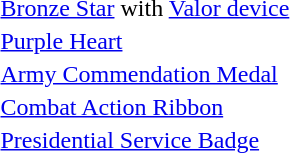<table>
<tr>
<td></td>
<td><a href='#'>Bronze Star</a> with <a href='#'>Valor device</a></td>
</tr>
<tr>
<td></td>
<td><a href='#'>Purple Heart</a></td>
</tr>
<tr>
<td></td>
<td><a href='#'>Army Commendation Medal</a></td>
</tr>
<tr>
<td></td>
<td><a href='#'>Combat Action Ribbon</a></td>
</tr>
<tr>
<td></td>
<td><a href='#'>Presidential Service Badge</a></td>
</tr>
</table>
